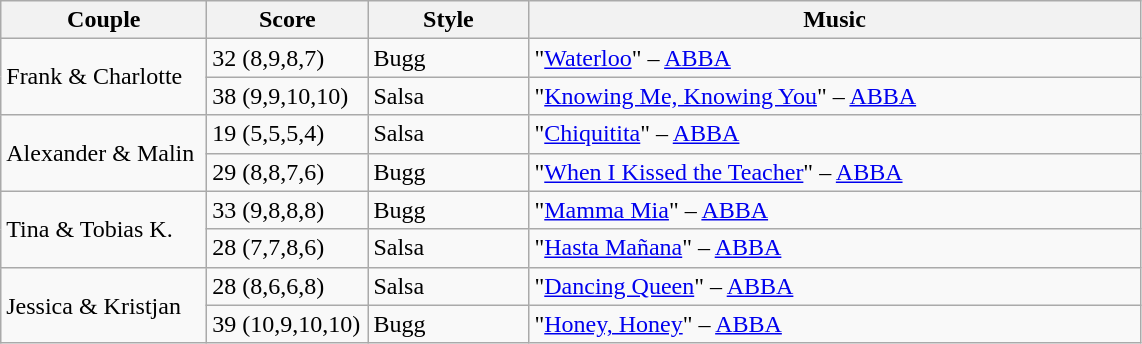<table class="wikitable">
<tr>
<th width="130">Couple</th>
<th width="100">Score</th>
<th width="100">Style</th>
<th width="400">Music</th>
</tr>
<tr>
<td rowspan=2>Frank & Charlotte</td>
<td>32 (8,9,8,7)</td>
<td>Bugg</td>
<td>"<a href='#'>Waterloo</a>" – <a href='#'>ABBA</a></td>
</tr>
<tr>
<td>38 (9,9,10,10)</td>
<td>Salsa</td>
<td>"<a href='#'>Knowing Me, Knowing You</a>" – <a href='#'>ABBA</a></td>
</tr>
<tr>
<td rowspan=2>Alexander & Malin</td>
<td>19 (5,5,5,4)</td>
<td>Salsa</td>
<td>"<a href='#'>Chiquitita</a>" – <a href='#'>ABBA</a></td>
</tr>
<tr>
<td>29 (8,8,7,6)</td>
<td>Bugg</td>
<td>"<a href='#'>When I Kissed the Teacher</a>" – <a href='#'>ABBA</a></td>
</tr>
<tr>
<td rowspan=2>Tina & Tobias K.</td>
<td>33 (9,8,8,8)</td>
<td>Bugg</td>
<td>"<a href='#'>Mamma Mia</a>" – <a href='#'>ABBA</a></td>
</tr>
<tr>
<td>28 (7,7,8,6)</td>
<td>Salsa</td>
<td>"<a href='#'>Hasta Mañana</a>" – <a href='#'>ABBA</a></td>
</tr>
<tr>
<td rowspan=2>Jessica & Kristjan</td>
<td>28 (8,6,6,8)</td>
<td>Salsa</td>
<td>"<a href='#'>Dancing Queen</a>" – <a href='#'>ABBA</a></td>
</tr>
<tr>
<td>39 (10,9,10,10)</td>
<td>Bugg</td>
<td>"<a href='#'>Honey, Honey</a>" – <a href='#'>ABBA</a></td>
</tr>
</table>
